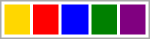<table style=" width: 100px; border: 1px solid #aaaaaa">
<tr>
<td style="background-color:gold"> </td>
<td style="background-color:red"> </td>
<td style="background-color:blue"> </td>
<td style="background-color:green"> </td>
<td style="background-color:purple"> </td>
</tr>
</table>
